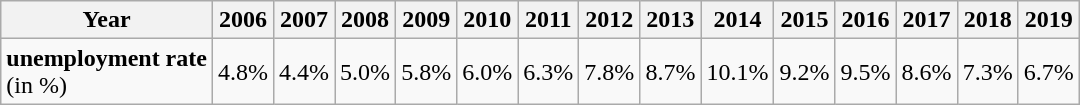<table class="wikitable">
<tr>
<th>Year</th>
<th>2006</th>
<th>2007</th>
<th>2008</th>
<th>2009</th>
<th>2010</th>
<th>2011</th>
<th>2012</th>
<th>2013</th>
<th>2014</th>
<th>2015</th>
<th>2016</th>
<th>2017</th>
<th>2018</th>
<th>2019</th>
</tr>
<tr>
<td><strong>unemployment rate</strong><br>(in %)</td>
<td>4.8%</td>
<td>4.4%</td>
<td>5.0%</td>
<td>5.8%</td>
<td>6.0%</td>
<td>6.3%</td>
<td>7.8%</td>
<td>8.7%</td>
<td>10.1%</td>
<td>9.2%</td>
<td>9.5%</td>
<td>8.6%</td>
<td>7.3%</td>
<td>6.7%</td>
</tr>
</table>
